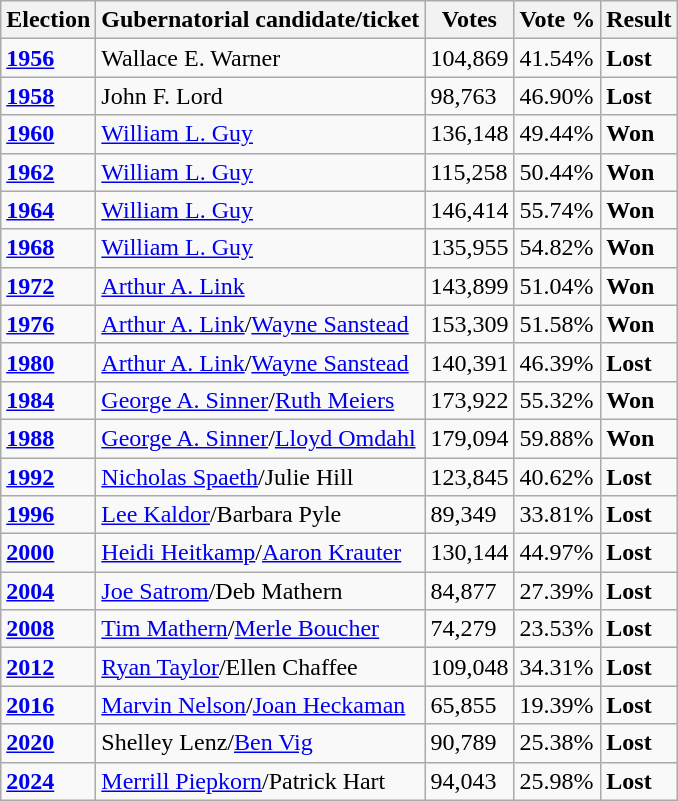<table class="wikitable">
<tr>
<th>Election</th>
<th>Gubernatorial candidate/ticket</th>
<th>Votes</th>
<th>Vote %</th>
<th>Result</th>
</tr>
<tr>
<td><strong><a href='#'>1956</a></strong></td>
<td>Wallace E. Warner</td>
<td>104,869</td>
<td>41.54%</td>
<td><strong>Lost</strong> </td>
</tr>
<tr>
<td><strong><a href='#'>1958</a></strong></td>
<td>John F. Lord</td>
<td>98,763</td>
<td>46.90%</td>
<td><strong>Lost</strong> </td>
</tr>
<tr>
<td><strong><a href='#'>1960</a></strong></td>
<td><a href='#'>William L. Guy</a></td>
<td>136,148</td>
<td>49.44%</td>
<td><strong>Won</strong> </td>
</tr>
<tr>
<td><strong><a href='#'>1962</a></strong></td>
<td><a href='#'>William L. Guy</a></td>
<td>115,258</td>
<td>50.44%</td>
<td><strong>Won</strong> </td>
</tr>
<tr>
<td><strong><a href='#'>1964</a></strong></td>
<td><a href='#'>William L. Guy</a></td>
<td>146,414</td>
<td>55.74%</td>
<td><strong>Won</strong> </td>
</tr>
<tr>
<td><strong><a href='#'>1968</a></strong></td>
<td><a href='#'>William L. Guy</a></td>
<td>135,955</td>
<td>54.82%</td>
<td><strong>Won</strong> </td>
</tr>
<tr>
<td><strong><a href='#'>1972</a></strong></td>
<td><a href='#'>Arthur A. Link</a></td>
<td>143,899</td>
<td>51.04%</td>
<td><strong>Won</strong> </td>
</tr>
<tr>
<td><strong><a href='#'>1976</a></strong></td>
<td><a href='#'>Arthur A. Link</a>/<a href='#'>Wayne Sanstead</a></td>
<td>153,309</td>
<td>51.58%</td>
<td><strong>Won</strong> </td>
</tr>
<tr>
<td><strong><a href='#'>1980</a></strong></td>
<td><a href='#'>Arthur A. Link</a>/<a href='#'>Wayne Sanstead</a></td>
<td>140,391</td>
<td>46.39%</td>
<td><strong>Lost</strong> </td>
</tr>
<tr>
<td><strong><a href='#'>1984</a></strong></td>
<td><a href='#'>George A. Sinner</a>/<a href='#'>Ruth Meiers</a></td>
<td>173,922</td>
<td>55.32%</td>
<td><strong>Won</strong> </td>
</tr>
<tr>
<td><strong><a href='#'>1988</a></strong></td>
<td><a href='#'>George A. Sinner</a>/<a href='#'>Lloyd Omdahl</a></td>
<td>179,094</td>
<td>59.88%</td>
<td><strong>Won</strong> </td>
</tr>
<tr>
<td><strong><a href='#'>1992</a></strong></td>
<td><a href='#'>Nicholas Spaeth</a>/Julie Hill</td>
<td>123,845</td>
<td>40.62%</td>
<td><strong>Lost</strong> </td>
</tr>
<tr>
<td><strong><a href='#'>1996</a></strong></td>
<td><a href='#'>Lee Kaldor</a>/Barbara Pyle</td>
<td>89,349</td>
<td>33.81%</td>
<td><strong>Lost</strong> </td>
</tr>
<tr>
<td><strong><a href='#'>2000</a></strong></td>
<td><a href='#'>Heidi Heitkamp</a>/<a href='#'>Aaron Krauter</a></td>
<td>130,144</td>
<td>44.97%</td>
<td><strong>Lost</strong> </td>
</tr>
<tr>
<td><strong><a href='#'>2004</a></strong></td>
<td><a href='#'>Joe Satrom</a>/Deb Mathern</td>
<td>84,877</td>
<td>27.39%</td>
<td><strong>Lost</strong> </td>
</tr>
<tr>
<td><strong><a href='#'>2008</a></strong></td>
<td><a href='#'>Tim Mathern</a>/<a href='#'>Merle Boucher</a></td>
<td>74,279</td>
<td>23.53%</td>
<td><strong>Lost</strong> </td>
</tr>
<tr>
<td><strong><a href='#'>2012</a></strong></td>
<td><a href='#'>Ryan Taylor</a>/Ellen Chaffee</td>
<td>109,048</td>
<td>34.31%</td>
<td><strong>Lost</strong> </td>
</tr>
<tr>
<td><strong><a href='#'>2016</a></strong></td>
<td><a href='#'>Marvin Nelson</a>/<a href='#'>Joan Heckaman</a></td>
<td>65,855</td>
<td>19.39%</td>
<td><strong>Lost</strong> </td>
</tr>
<tr>
<td><strong><a href='#'>2020</a></strong></td>
<td>Shelley Lenz/<a href='#'>Ben Vig</a></td>
<td>90,789</td>
<td>25.38%</td>
<td><strong>Lost</strong> </td>
</tr>
<tr>
<td><strong><a href='#'>2024</a></strong></td>
<td><a href='#'>Merrill Piepkorn</a>/Patrick Hart</td>
<td>94,043</td>
<td>25.98%</td>
<td><strong>Lost</strong> </td>
</tr>
</table>
